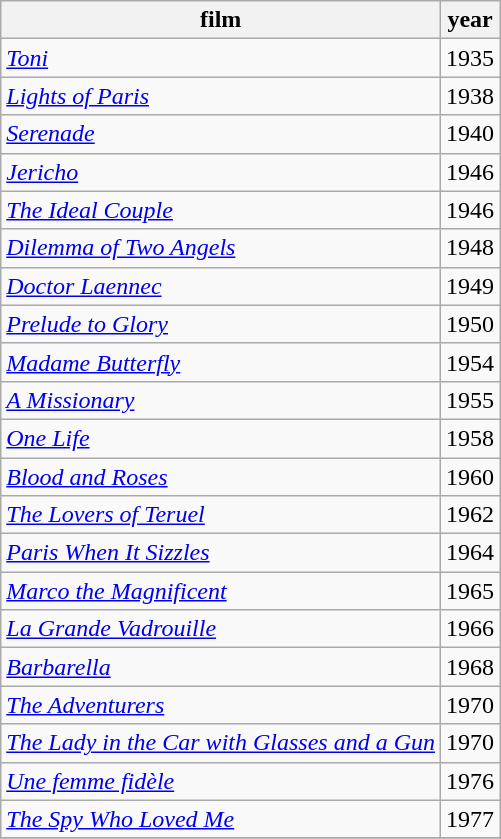<table class="wikitable sortable">
<tr>
<th>film</th>
<th>year</th>
</tr>
<tr>
<td><em><a href='#'>Toni</a></em></td>
<td>1935</td>
</tr>
<tr>
<td><em><a href='#'>Lights of Paris</a></em></td>
<td>1938</td>
</tr>
<tr>
<td><em><a href='#'>Serenade</a></em></td>
<td>1940</td>
</tr>
<tr>
<td><em><a href='#'>Jericho</a></em></td>
<td>1946</td>
</tr>
<tr>
<td><em><a href='#'>The Ideal Couple</a></em></td>
<td>1946</td>
</tr>
<tr>
<td><em><a href='#'>Dilemma of Two Angels</a></em></td>
<td>1948</td>
</tr>
<tr>
<td><em><a href='#'>Doctor Laennec</a></em></td>
<td>1949</td>
</tr>
<tr>
<td><em><a href='#'>Prelude to Glory</a></em></td>
<td>1950</td>
</tr>
<tr>
<td><em><a href='#'>Madame Butterfly</a></em></td>
<td>1954</td>
</tr>
<tr>
<td><em><a href='#'>A Missionary</a></em></td>
<td>1955</td>
</tr>
<tr>
<td><em><a href='#'>One Life</a></em></td>
<td>1958</td>
</tr>
<tr>
<td><em><a href='#'>Blood and Roses</a></em></td>
<td>1960</td>
</tr>
<tr>
<td><em><a href='#'>The Lovers of Teruel</a></em></td>
<td>1962</td>
</tr>
<tr>
<td><em><a href='#'>Paris When It Sizzles</a></em></td>
<td>1964</td>
</tr>
<tr>
<td><em><a href='#'>Marco the Magnificent</a></em></td>
<td>1965</td>
</tr>
<tr>
<td><em><a href='#'>La Grande Vadrouille</a></em></td>
<td>1966</td>
</tr>
<tr>
<td><em><a href='#'>Barbarella</a></em></td>
<td>1968</td>
</tr>
<tr>
<td><em><a href='#'>The Adventurers</a></em></td>
<td>1970</td>
</tr>
<tr>
<td><em><a href='#'>The Lady in the Car with Glasses and a Gun</a></em></td>
<td>1970</td>
</tr>
<tr>
<td><em><a href='#'>Une femme fidèle</a></em></td>
<td>1976</td>
</tr>
<tr>
<td><em><a href='#'>The Spy Who Loved Me</a></em></td>
<td>1977</td>
</tr>
<tr>
</tr>
</table>
